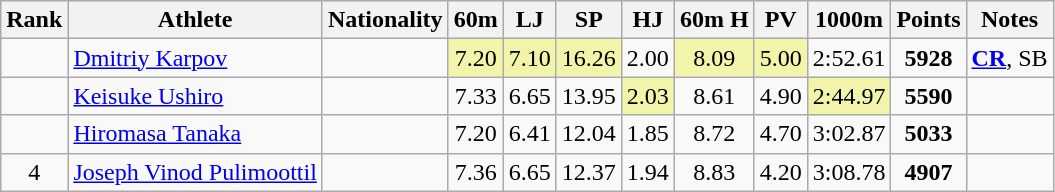<table class="wikitable sortable" style=" text-align:center">
<tr>
<th>Rank</th>
<th>Athlete</th>
<th>Nationality</th>
<th>60m</th>
<th>LJ</th>
<th>SP</th>
<th>HJ</th>
<th>60m H</th>
<th>PV</th>
<th>1000m</th>
<th>Points</th>
<th>Notes</th>
</tr>
<tr>
<td></td>
<td align=left><a href='#'>Dmitriy Karpov</a></td>
<td align=left></td>
<td bgcolor=#F2F5A9>7.20</td>
<td bgcolor=#F2F5A9>7.10</td>
<td bgcolor=#F2F5A9>16.26</td>
<td>2.00</td>
<td bgcolor=#F2F5A9>8.09</td>
<td bgcolor=#F2F5A9>5.00</td>
<td>2:52.61</td>
<td><strong>5928</strong></td>
<td><strong><a href='#'>CR</a></strong>, SB</td>
</tr>
<tr>
<td></td>
<td align=left><a href='#'>Keisuke Ushiro</a></td>
<td align=left></td>
<td>7.33</td>
<td>6.65</td>
<td>13.95</td>
<td bgcolor=#F2F5A9>2.03</td>
<td>8.61</td>
<td>4.90</td>
<td bgcolor=#F2F5A9>2:44.97</td>
<td><strong>5590</strong></td>
<td></td>
</tr>
<tr>
<td></td>
<td align=left><a href='#'>Hiromasa Tanaka</a></td>
<td align=left></td>
<td>7.20</td>
<td>6.41</td>
<td>12.04</td>
<td>1.85</td>
<td>8.72</td>
<td>4.70</td>
<td>3:02.87</td>
<td><strong>5033</strong></td>
<td></td>
</tr>
<tr>
<td>4</td>
<td align=left><a href='#'>Joseph Vinod Pulimoottil</a></td>
<td align=left></td>
<td>7.36</td>
<td>6.65</td>
<td>12.37</td>
<td>1.94</td>
<td>8.83</td>
<td>4.20</td>
<td>3:08.78</td>
<td><strong>4907</strong></td>
<td></td>
</tr>
</table>
